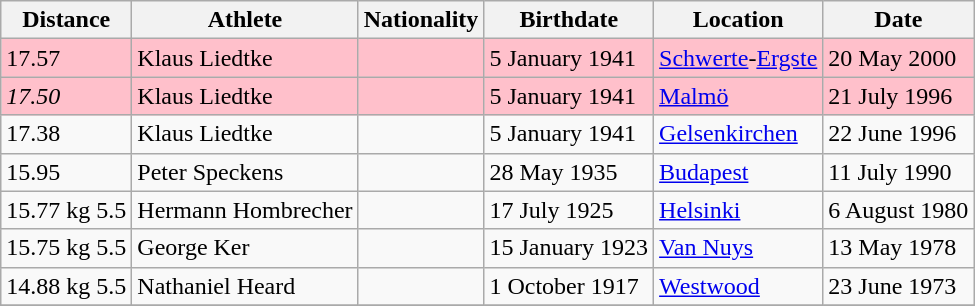<table class="wikitable">
<tr>
<th>Distance</th>
<th>Athlete</th>
<th>Nationality</th>
<th>Birthdate</th>
<th>Location</th>
<th>Date</th>
</tr>
<tr style="background:pink">
<td>17.57</td>
<td>Klaus Liedtke</td>
<td></td>
<td>5 January 1941</td>
<td><a href='#'>Schwerte</a>-<a href='#'>Ergste</a></td>
<td>20 May 2000</td>
</tr>
<tr style="background:pink">
<td><em>17.50</em></td>
<td>Klaus Liedtke</td>
<td></td>
<td>5 January 1941</td>
<td><a href='#'>Malmö</a></td>
<td>21 July 1996</td>
</tr>
<tr>
<td>17.38</td>
<td>Klaus Liedtke</td>
<td></td>
<td>5 January 1941</td>
<td><a href='#'>Gelsenkirchen</a></td>
<td>22 June 1996</td>
</tr>
<tr>
<td>15.95</td>
<td>Peter Speckens</td>
<td></td>
<td>28 May 1935</td>
<td><a href='#'>Budapest</a></td>
<td>11 July 1990</td>
</tr>
<tr>
<td>15.77 kg 5.5</td>
<td>Hermann Hombrecher</td>
<td></td>
<td>17 July 1925</td>
<td><a href='#'>Helsinki</a></td>
<td>6 August 1980</td>
</tr>
<tr>
<td>15.75 kg 5.5</td>
<td>George Ker</td>
<td></td>
<td>15 January 1923</td>
<td><a href='#'>Van Nuys</a></td>
<td>13 May 1978</td>
</tr>
<tr>
<td>14.88 kg 5.5</td>
<td>Nathaniel Heard</td>
<td></td>
<td>1 October 1917</td>
<td><a href='#'>Westwood</a></td>
<td>23 June 1973</td>
</tr>
<tr>
</tr>
</table>
